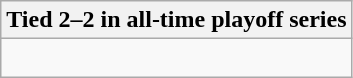<table class="wikitable collapsible collapsed">
<tr>
<th>Tied 2–2 in all-time playoff series</th>
</tr>
<tr>
<td><br>


</td>
</tr>
</table>
